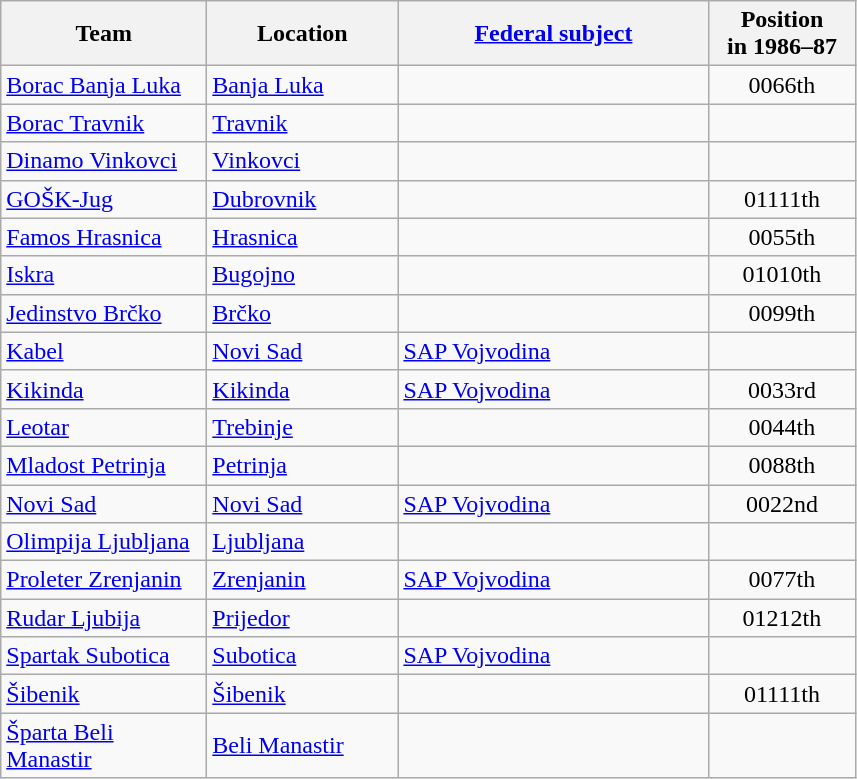<table class="wikitable sortable" style="text-align:left">
<tr>
<th width="130">Team</th>
<th width="120">Location</th>
<th width="200"><a href='#'>Federal subject</a></th>
<th width="90">Position<br>in 1986–87</th>
</tr>
<tr>
<td><a href='#'>Borac Banja Luka</a></td>
<td><a href='#'>Banja Luka</a></td>
<td></td>
<td style="text-align:center"><span>006</span>6th</td>
</tr>
<tr>
<td><a href='#'>Borac Travnik</a></td>
<td><a href='#'>Travnik</a></td>
<td></td>
<td></td>
</tr>
<tr>
<td><a href='#'>Dinamo Vinkovci</a></td>
<td><a href='#'>Vinkovci</a></td>
<td></td>
<td></td>
</tr>
<tr>
<td><a href='#'>GOŠK-Jug</a></td>
<td><a href='#'>Dubrovnik</a></td>
<td></td>
<td style="text-align:center"><span>011</span>11th</td>
</tr>
<tr>
<td><a href='#'>Famos Hrasnica</a></td>
<td><a href='#'>Hrasnica</a></td>
<td></td>
<td style="text-align:center"><span>005</span>5th</td>
</tr>
<tr>
<td><a href='#'>Iskra</a></td>
<td><a href='#'>Bugojno</a></td>
<td></td>
<td style="text-align:center"><span>010</span>10th</td>
</tr>
<tr>
<td><a href='#'>Jedinstvo Brčko</a></td>
<td><a href='#'>Brčko</a></td>
<td></td>
<td style="text-align:center"><span>009</span>9th</td>
</tr>
<tr>
<td><a href='#'>Kabel</a></td>
<td><a href='#'>Novi Sad</a></td>
<td> <a href='#'>SAP Vojvodina</a></td>
<td></td>
</tr>
<tr>
<td><a href='#'>Kikinda</a></td>
<td><a href='#'>Kikinda</a></td>
<td> <a href='#'>SAP Vojvodina</a></td>
<td style="text-align:center"><span>003</span>3rd</td>
</tr>
<tr>
<td><a href='#'>Leotar</a></td>
<td><a href='#'>Trebinje</a></td>
<td></td>
<td style="text-align:center"><span>004</span>4th</td>
</tr>
<tr>
<td><a href='#'>Mladost Petrinja</a></td>
<td><a href='#'>Petrinja</a></td>
<td></td>
<td style="text-align:center"><span>008</span>8th</td>
</tr>
<tr>
<td><a href='#'>Novi Sad</a></td>
<td><a href='#'>Novi Sad</a></td>
<td> <a href='#'>SAP Vojvodina</a></td>
<td style="text-align:center"><span>002</span>2nd</td>
</tr>
<tr>
<td><a href='#'>Olimpija Ljubljana</a></td>
<td><a href='#'>Ljubljana</a></td>
<td></td>
<td></td>
</tr>
<tr>
<td><a href='#'>Proleter Zrenjanin</a></td>
<td><a href='#'>Zrenjanin</a></td>
<td> <a href='#'>SAP Vojvodina</a></td>
<td style="text-align:center"><span>007</span>7th</td>
</tr>
<tr>
<td><a href='#'>Rudar Ljubija</a></td>
<td><a href='#'>Prijedor</a></td>
<td></td>
<td style="text-align:center"><span>012</span>12th</td>
</tr>
<tr>
<td><a href='#'>Spartak Subotica</a></td>
<td><a href='#'>Subotica</a></td>
<td> <a href='#'>SAP Vojvodina</a></td>
<td></td>
</tr>
<tr>
<td><a href='#'>Šibenik</a></td>
<td><a href='#'>Šibenik</a></td>
<td></td>
<td style="text-align:center"><span>011</span>11th</td>
</tr>
<tr>
<td><a href='#'>Šparta Beli Manastir</a></td>
<td><a href='#'>Beli Manastir</a></td>
<td></td>
<td></td>
</tr>
</table>
